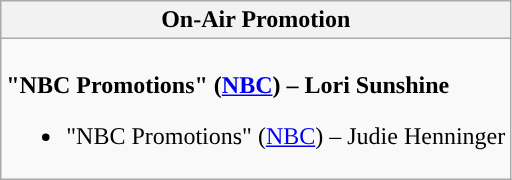<table class=wikitable style="width=100%">
<tr>
<th colspan="2" style="background:">On-Air Promotion</th>
</tr>
<tr>
<td colspan="2" style="vertical-align:top;"><br><strong> "NBC Promotions" (<a href='#'>NBC</a>) – Lori Sunshine</strong><ul><li>"NBC Promotions" (<a href='#'>NBC</a>) – Judie Henninger</li></ul></td>
</tr>
</table>
